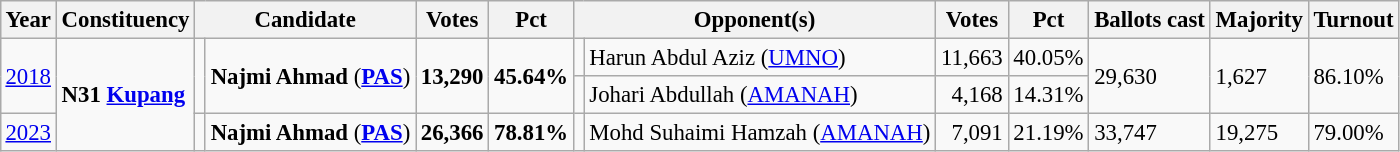<table class="wikitable" style="margin:0.5em ; font-size:95%">
<tr>
<th>Year</th>
<th>Constituency</th>
<th colspan=2>Candidate</th>
<th>Votes</th>
<th>Pct</th>
<th colspan=2>Opponent(s)</th>
<th>Votes</th>
<th>Pct</th>
<th>Ballots cast</th>
<th>Majority</th>
<th>Turnout</th>
</tr>
<tr>
<td rowspan=2><a href='#'>2018</a></td>
<td rowspan=3><strong>N31 <a href='#'>Kupang</a></strong></td>
<td rowspan=2 ></td>
<td rowspan=2><strong>Najmi Ahmad</strong> (<a href='#'><strong>PAS</strong></a>)</td>
<td rowspan=2 align="right"><strong>13,290</strong></td>
<td rowspan=2><strong>45.64%</strong></td>
<td></td>
<td>Harun Abdul Aziz (<a href='#'>UMNO</a>)</td>
<td align="right">11,663</td>
<td>40.05%</td>
<td rowspan=2>29,630</td>
<td rowspan=2>1,627</td>
<td rowspan=2>86.10%</td>
</tr>
<tr>
<td></td>
<td>Johari Abdullah (<a href='#'>AMANAH</a>)</td>
<td align="right">4,168</td>
<td>14.31%</td>
</tr>
<tr>
<td><a href='#'>2023</a></td>
<td bgcolor=></td>
<td><strong>Najmi Ahmad</strong> (<a href='#'><strong>PAS</strong></a>)</td>
<td align="right"><strong>26,366</strong></td>
<td><strong>78.81%</strong></td>
<td></td>
<td>Mohd Suhaimi Hamzah (<a href='#'>AMANAH</a>)</td>
<td align="right">7,091</td>
<td>21.19%</td>
<td>33,747</td>
<td>19,275</td>
<td>79.00%</td>
</tr>
</table>
